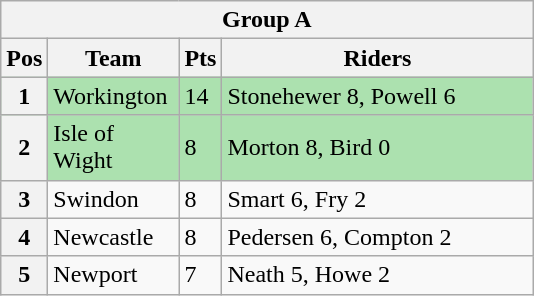<table class="wikitable">
<tr>
<th colspan="4">Group A</th>
</tr>
<tr>
<th width=20>Pos</th>
<th width=80>Team</th>
<th width=20>Pts</th>
<th width=200>Riders</th>
</tr>
<tr style="background:#ACE1AF;">
<th>1</th>
<td>Workington</td>
<td>14</td>
<td>Stonehewer 8, Powell 6</td>
</tr>
<tr style="background:#ACE1AF;">
<th>2</th>
<td>Isle of Wight</td>
<td>8</td>
<td>Morton 8, Bird 0</td>
</tr>
<tr>
<th>3</th>
<td>Swindon</td>
<td>8</td>
<td>Smart 6, Fry 2</td>
</tr>
<tr>
<th>4</th>
<td>Newcastle</td>
<td>8</td>
<td>Pedersen 6, Compton 2</td>
</tr>
<tr>
<th>5</th>
<td>Newport</td>
<td>7</td>
<td>Neath 5, Howe 2</td>
</tr>
</table>
